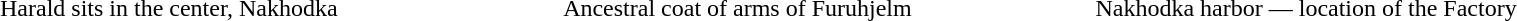<table class="graytable" style="text-align:center">
<tr>
<td width="25%"></td>
<td width="25%"></td>
<td width="25%"></td>
</tr>
<tr>
<td>Harald sits in the center, Nakhodka</td>
<td>Ancestral coat of arms of Furuhjelm</td>
<td>Nakhodka harbor — location of the Factory</td>
</tr>
</table>
